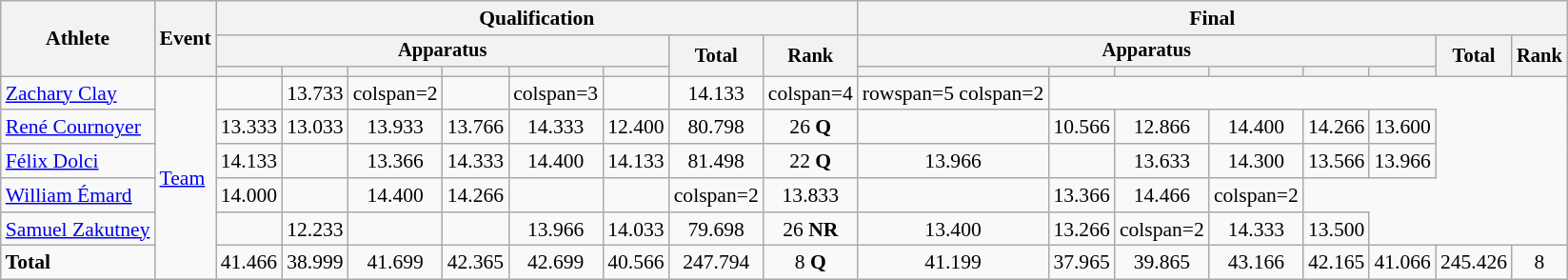<table class=wikitable style="font-size:90%">
<tr>
<th rowspan=3>Athlete</th>
<th rowspan=3>Event</th>
<th colspan =8>Qualification</th>
<th colspan =8>Final</th>
</tr>
<tr style="font-size:95%">
<th colspan=6>Apparatus</th>
<th rowspan=2>Total</th>
<th rowspan=2>Rank</th>
<th colspan=6>Apparatus</th>
<th rowspan=2>Total</th>
<th rowspan=2>Rank</th>
</tr>
<tr style="font-size:95%">
<th></th>
<th></th>
<th></th>
<th></th>
<th></th>
<th></th>
<th></th>
<th></th>
<th></th>
<th></th>
<th></th>
<th></th>
</tr>
<tr align=center>
<td align=left><a href='#'>Zachary Clay</a></td>
<td align=left rowspan=6><a href='#'>Team</a></td>
<td></td>
<td>13.733</td>
<td>colspan=2 </td>
<td></td>
<td>colspan=3 </td>
<td></td>
<td>14.133</td>
<td>colspan=4 </td>
<td>rowspan=5 colspan=2 </td>
</tr>
<tr align=center>
<td align=left><a href='#'>René Cournoyer</a></td>
<td>13.333</td>
<td>13.033</td>
<td>13.933</td>
<td>13.766</td>
<td>14.333</td>
<td>12.400</td>
<td>80.798</td>
<td>26 <strong>Q</strong></td>
<td></td>
<td>10.566</td>
<td>12.866</td>
<td>14.400</td>
<td>14.266</td>
<td>13.600</td>
</tr>
<tr align=center>
<td align=left><a href='#'>Félix Dolci</a></td>
<td>14.133</td>
<td></td>
<td>13.366</td>
<td>14.333</td>
<td>14.400</td>
<td>14.133</td>
<td>81.498</td>
<td>22 <strong>Q</strong></td>
<td>13.966</td>
<td></td>
<td>13.633</td>
<td>14.300</td>
<td>13.566</td>
<td>13.966</td>
</tr>
<tr align=center>
<td align=left><a href='#'>William Émard</a></td>
<td>14.000</td>
<td></td>
<td>14.400</td>
<td>14.266</td>
<td></td>
<td></td>
<td>colspan=2 </td>
<td>13.833</td>
<td></td>
<td>13.366</td>
<td>14.466</td>
<td>colspan=2 </td>
</tr>
<tr align=center>
<td align=left><a href='#'>Samuel Zakutney</a></td>
<td></td>
<td>12.233</td>
<td></td>
<td></td>
<td>13.966</td>
<td>14.033</td>
<td>79.698</td>
<td>26 <strong>NR</strong></td>
<td>13.400</td>
<td>13.266</td>
<td>colspan=2 </td>
<td>14.333</td>
<td>13.500</td>
</tr>
<tr align=center>
<td align=left><strong>Total</strong></td>
<td>41.466</td>
<td>38.999</td>
<td>41.699</td>
<td>42.365</td>
<td>42.699</td>
<td>40.566</td>
<td>247.794</td>
<td>8 <strong>Q</strong></td>
<td>41.199</td>
<td>37.965</td>
<td>39.865</td>
<td>43.166</td>
<td>42.165</td>
<td>41.066</td>
<td>245.426</td>
<td>8</td>
</tr>
</table>
